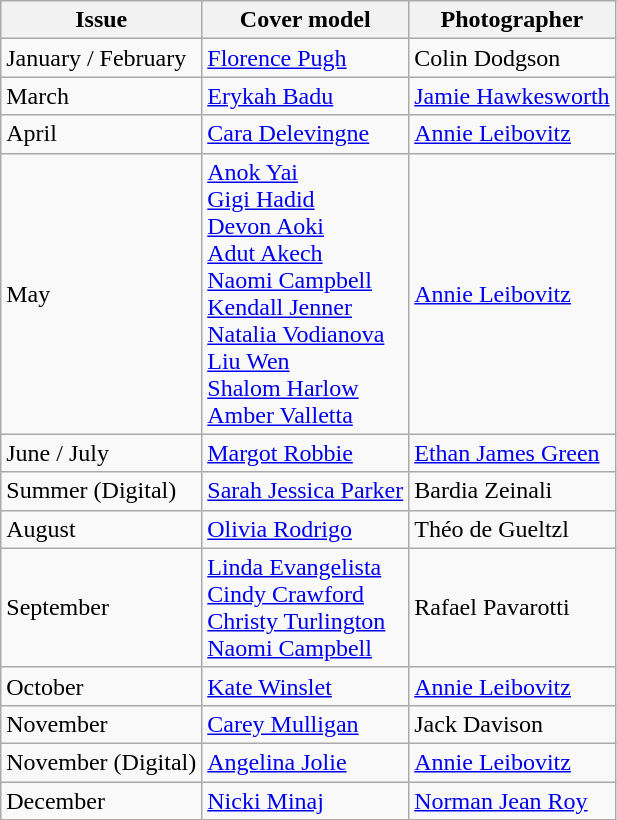<table class="sortable wikitable">
<tr>
<th>Issue</th>
<th>Cover model</th>
<th>Photographer</th>
</tr>
<tr>
<td>January / February</td>
<td><a href='#'>Florence Pugh</a></td>
<td>Colin Dodgson</td>
</tr>
<tr>
<td>March</td>
<td><a href='#'>Erykah Badu</a></td>
<td><a href='#'>Jamie Hawkesworth</a></td>
</tr>
<tr>
<td>April</td>
<td><a href='#'>Cara Delevingne</a></td>
<td><a href='#'>Annie Leibovitz</a></td>
</tr>
<tr>
<td>May</td>
<td><a href='#'>Anok Yai</a> <br> <a href='#'>Gigi Hadid</a> <br> <a href='#'>Devon Aoki</a> <br> <a href='#'>Adut Akech</a> <br> <a href='#'>Naomi Campbell</a> <br> <a href='#'>Kendall Jenner</a> <br> <a href='#'>Natalia Vodianova</a> <br> <a href='#'>Liu Wen</a> <br> <a href='#'>Shalom Harlow</a> <br> <a href='#'>Amber Valletta</a></td>
<td><a href='#'>Annie Leibovitz</a></td>
</tr>
<tr>
<td>June / July</td>
<td><a href='#'>Margot Robbie</a></td>
<td><a href='#'>Ethan James Green</a></td>
</tr>
<tr>
<td>Summer (Digital)</td>
<td><a href='#'>Sarah Jessica Parker</a></td>
<td>Bardia Zeinali</td>
</tr>
<tr>
<td>August</td>
<td><a href='#'>Olivia Rodrigo</a></td>
<td>Théo de Gueltzl</td>
</tr>
<tr>
<td>September</td>
<td><a href='#'>Linda Evangelista</a><br><a href='#'>Cindy Crawford</a><br><a href='#'>Christy Turlington</a><br><a href='#'>Naomi Campbell</a></td>
<td>Rafael Pavarotti</td>
</tr>
<tr>
<td>October</td>
<td><a href='#'>Kate Winslet</a></td>
<td><a href='#'>Annie Leibovitz</a></td>
</tr>
<tr>
<td>November</td>
<td><a href='#'>Carey Mulligan</a></td>
<td>Jack Davison</td>
</tr>
<tr>
<td>November (Digital)</td>
<td><a href='#'>Angelina Jolie</a></td>
<td><a href='#'>Annie Leibovitz</a></td>
</tr>
<tr>
<td>December</td>
<td><a href='#'>Nicki Minaj</a></td>
<td><a href='#'>Norman Jean Roy</a></td>
</tr>
</table>
